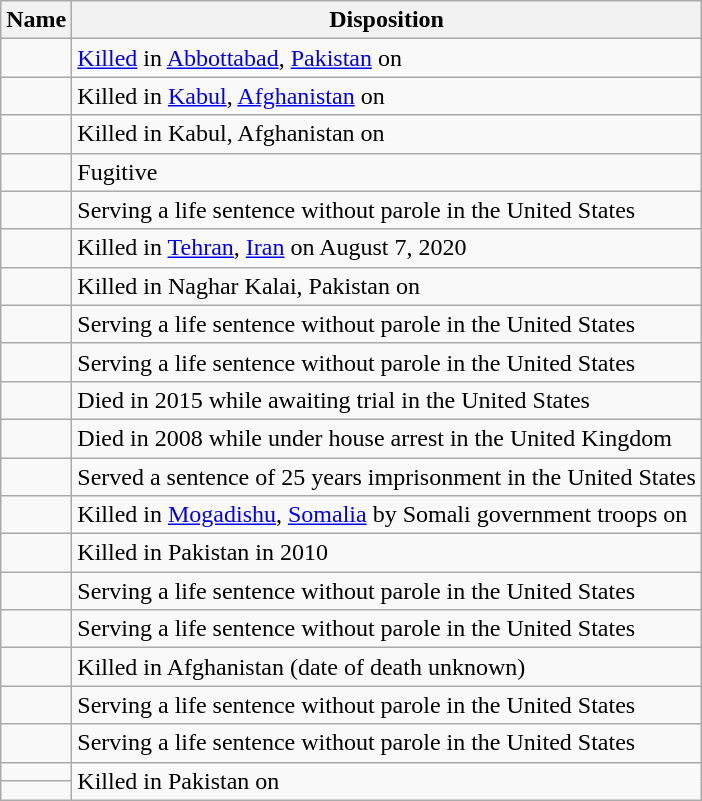<table class="wikitable sortable">
<tr>
<th>Name</th>
<th>Disposition</th>
</tr>
<tr>
<td></td>
<td><a href='#'>Killed</a> in <a href='#'>Abbottabad</a>, <a href='#'>Pakistan</a> on </td>
</tr>
<tr>
<td></td>
<td>Killed in <a href='#'>Kabul</a>, <a href='#'>Afghanistan</a> on </td>
</tr>
<tr>
<td></td>
<td>Killed in Kabul, Afghanistan on </td>
</tr>
<tr>
<td></td>
<td>Fugitive</td>
</tr>
<tr>
<td></td>
<td>Serving a life sentence without parole in the United States</td>
</tr>
<tr>
<td></td>
<td>Killed in <a href='#'>Tehran</a>, <a href='#'>Iran</a> on August 7, 2020</td>
</tr>
<tr>
<td></td>
<td>Killed in Naghar Kalai, Pakistan on </td>
</tr>
<tr>
<td></td>
<td>Serving a life sentence without parole in the United States</td>
</tr>
<tr>
<td></td>
<td>Serving a life sentence without parole in the United States</td>
</tr>
<tr>
<td></td>
<td>Died in 2015 while awaiting trial in the United States</td>
</tr>
<tr>
<td></td>
<td>Died in 2008 while under house arrest in the United Kingdom</td>
</tr>
<tr>
<td></td>
<td>Served a sentence of 25 years imprisonment in the United States</td>
</tr>
<tr>
<td></td>
<td>Killed in <a href='#'>Mogadishu</a>, <a href='#'>Somalia</a> by Somali government troops on </td>
</tr>
<tr>
<td></td>
<td>Killed in Pakistan in 2010</td>
</tr>
<tr>
<td></td>
<td>Serving a life sentence without parole in the United States</td>
</tr>
<tr>
<td></td>
<td>Serving a life sentence without parole in the United States</td>
</tr>
<tr>
<td></td>
<td>Killed in Afghanistan (date of death unknown)</td>
</tr>
<tr>
<td></td>
<td>Serving a life sentence without parole in the United States</td>
</tr>
<tr>
<td></td>
<td>Serving a life sentence without parole in the United States</td>
</tr>
<tr>
<td></td>
<td rowspan="2">Killed in Pakistan on </td>
</tr>
<tr>
<td></td>
</tr>
</table>
